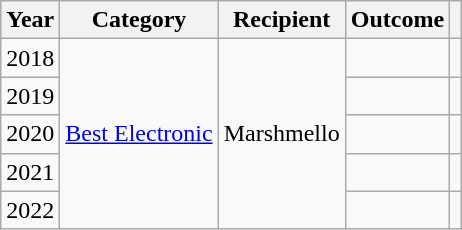<table class="wikitable sortable">
<tr>
<th>Year</th>
<th>Category</th>
<th>Recipient</th>
<th>Outcome</th>
<th></th>
</tr>
<tr>
<td>2018</td>
<td rowspan="5"><a href='#'>Best Electronic</a></td>
<td rowspan="5">Marshmello</td>
<td></td>
<td></td>
</tr>
<tr>
<td>2019</td>
<td></td>
<td></td>
</tr>
<tr>
<td>2020</td>
<td></td>
<td></td>
</tr>
<tr>
<td>2021</td>
<td></td>
<td></td>
</tr>
<tr>
<td>2022</td>
<td></td>
<td></td>
</tr>
</table>
